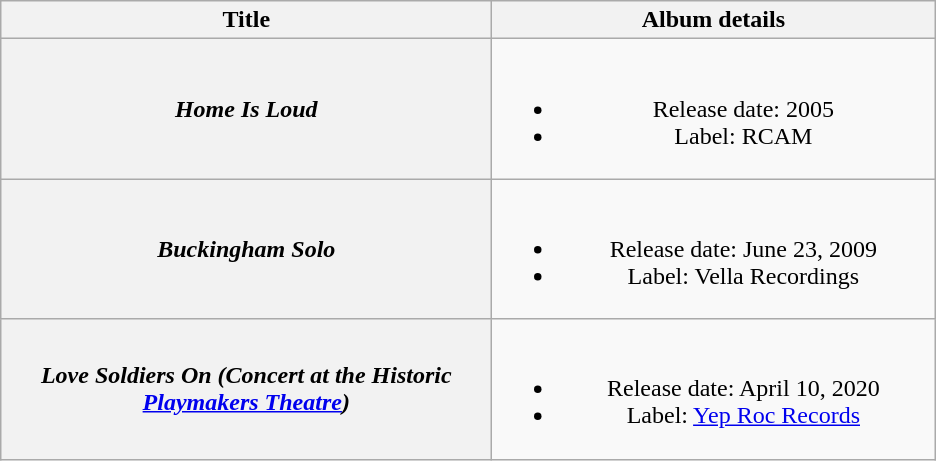<table class="wikitable plainrowheaders" style="text-align:center;">
<tr>
<th style="width:20em;">Title</th>
<th style="width:18em;">Album details</th>
</tr>
<tr>
<th scope="row"><em>Home Is Loud</em></th>
<td><br><ul><li>Release date: 2005</li><li>Label: RCAM</li></ul></td>
</tr>
<tr>
<th scope="row"><em>Buckingham Solo</em></th>
<td><br><ul><li>Release date: June 23, 2009</li><li>Label: Vella Recordings</li></ul></td>
</tr>
<tr>
<th scope="row"><em>Love Soldiers On (Concert at the Historic <a href='#'>Playmakers Theatre</a>)</em></th>
<td><br><ul><li>Release date: April 10, 2020</li><li>Label: <a href='#'>Yep Roc Records</a></li></ul></td>
</tr>
</table>
